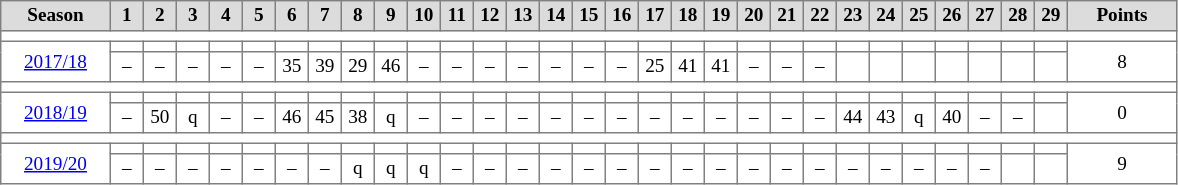<table cellpadding="3" cellspacing="0" border="1" style="background:#fff; font-size:80%; line-height:13px; border:gray solid 1px; border-collapse:collapse;">
<tr style="background:#ccc; text-align:center; background:#dcdcdc;">
<td style="width:65px;"><strong>Season</strong></td>
<td style="width:15px;"><strong>1</strong></td>
<td style="width:15px;"><strong>2</strong></td>
<td style="width:15px;"><strong>3</strong></td>
<td style="width:15px;"><strong>4</strong></td>
<td style="width:15px;"><strong>5</strong></td>
<td style="width:15px;"><strong>6</strong></td>
<td style="width:15px;"><strong>7</strong></td>
<td style="width:15px;"><strong>8</strong></td>
<td style="width:15px;"><strong>9</strong></td>
<td style="width:15px;"><strong>10</strong></td>
<td style="width:15px;"><strong>11</strong></td>
<td style="width:15px;"><strong>12</strong></td>
<td style="width:15px;"><strong>13</strong></td>
<td style="width:15px;"><strong>14</strong></td>
<td style="width:15px;"><strong>15</strong></td>
<td style="width:15px;"><strong>16</strong></td>
<td style="width:15px;"><strong>17</strong></td>
<td style="width:15px;"><strong>18</strong></td>
<td style="width:15px;"><strong>19</strong></td>
<td style="width:15px;"><strong>20</strong></td>
<td style="width:15px;"><strong>21</strong></td>
<td style="width:15px;"><strong>22</strong></td>
<td style="width:15px;"><strong>23</strong></td>
<td style="width:15px;"><strong>24</strong></td>
<td style="width:15px;"><strong>25</strong></td>
<td style="width:15px;"><strong>26</strong></td>
<td style="width:15px;"><strong>27</strong></td>
<td style="width:15px;"><strong>28</strong></td>
<td style="width:15px;"><strong>29</strong></td>
<td style="width:30px;"><strong>Points</strong></td>
</tr>
<tr>
<td colspan=31></td>
</tr>
<tr align=center>
<td rowspan="2" style="width:66px;"><a href='#'>2017/18</a></td>
<th></th>
<th></th>
<th></th>
<th></th>
<th></th>
<th></th>
<th></th>
<th></th>
<th></th>
<th></th>
<th></th>
<th></th>
<th></th>
<th></th>
<th></th>
<th></th>
<th></th>
<th></th>
<th></th>
<th></th>
<th></th>
<th></th>
<th></th>
<th></th>
<th></th>
<th></th>
<th></th>
<th></th>
<th></th>
<td rowspan="2" style="width:66px;">8</td>
</tr>
<tr align=center>
<td>–</td>
<td>–</td>
<td>–</td>
<td>–</td>
<td>–</td>
<td>35</td>
<td>39</td>
<td>29</td>
<td>46</td>
<td>–</td>
<td>–</td>
<td>–</td>
<td>–</td>
<td>–</td>
<td>–</td>
<td>–</td>
<td>25</td>
<td>41</td>
<td>41</td>
<td>–</td>
<td>–</td>
<td>–</td>
<td></td>
<td></td>
<td></td>
<td></td>
<td></td>
<td></td>
<td></td>
</tr>
<tr>
<td colspan=31></td>
</tr>
<tr align=center>
<td rowspan="2" style="width:66px;"><a href='#'>2018/19</a></td>
<th></th>
<th></th>
<th></th>
<th></th>
<th></th>
<th></th>
<th></th>
<th></th>
<th></th>
<th></th>
<th></th>
<th></th>
<th></th>
<th></th>
<th></th>
<th></th>
<th></th>
<th></th>
<th></th>
<th></th>
<th></th>
<th></th>
<th></th>
<th></th>
<th></th>
<th></th>
<th></th>
<th></th>
<th></th>
<td rowspan="2" style="width:66px;">0</td>
</tr>
<tr align=center>
<td>–</td>
<td>50</td>
<td>q</td>
<td>–</td>
<td>–</td>
<td>46</td>
<td>45</td>
<td>38</td>
<td>q</td>
<td>–</td>
<td>–</td>
<td>–</td>
<td>–</td>
<td>–</td>
<td>–</td>
<td>–</td>
<td>–</td>
<td>–</td>
<td>–</td>
<td>–</td>
<td>–</td>
<td>–</td>
<td>44</td>
<td>43</td>
<td>q</td>
<td>40</td>
<td>–</td>
<td>–</td>
<td></td>
</tr>
<tr>
<td colspan=31></td>
</tr>
<tr align=center>
<td rowspan="2" style="width:66px;"><a href='#'>2019/20</a></td>
<th></th>
<th></th>
<th></th>
<th></th>
<th></th>
<th></th>
<th></th>
<th></th>
<th></th>
<th></th>
<th></th>
<th></th>
<th></th>
<th></th>
<th></th>
<th></th>
<th></th>
<th></th>
<th></th>
<th></th>
<th></th>
<th></th>
<th></th>
<th></th>
<th></th>
<th></th>
<th></th>
<th></th>
<th></th>
<td rowspan="2" style="width:66px;">9</td>
</tr>
<tr align=center>
<td>–</td>
<td>–</td>
<td>–</td>
<td>–</td>
<td>–</td>
<td>–</td>
<td>–</td>
<td>q</td>
<td>q</td>
<td>q</td>
<td>–</td>
<td>–</td>
<td>–</td>
<td>–</td>
<td>–</td>
<td>–</td>
<td>–</td>
<td>–</td>
<td>–</td>
<td>–</td>
<td>–</td>
<td>–</td>
<td>–</td>
<td>–</td>
<td>–</td>
<td>–</td>
<td>–</td>
<td></td>
<td></td>
</tr>
</table>
